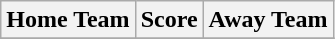<table class="wikitable" style="text-align: center">
<tr>
<th>Home Team</th>
<th>Score</th>
<th>Away Team</th>
</tr>
<tr>
</tr>
</table>
